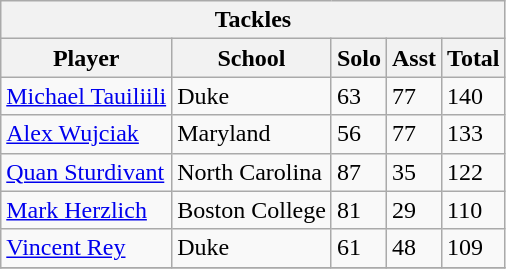<table class="wikitable">
<tr>
<th colspan="7" align="center">Tackles</th>
</tr>
<tr>
<th>Player</th>
<th>School</th>
<th>Solo</th>
<th>Asst</th>
<th>Total</th>
</tr>
<tr>
<td><a href='#'>Michael Tauiliili</a></td>
<td>Duke</td>
<td>63</td>
<td>77</td>
<td>140</td>
</tr>
<tr>
<td><a href='#'>Alex Wujciak</a></td>
<td>Maryland</td>
<td>56</td>
<td>77</td>
<td>133</td>
</tr>
<tr>
<td><a href='#'>Quan Sturdivant</a></td>
<td>North Carolina</td>
<td>87</td>
<td>35</td>
<td>122</td>
</tr>
<tr>
<td><a href='#'>Mark Herzlich</a></td>
<td>Boston College</td>
<td>81</td>
<td>29</td>
<td>110</td>
</tr>
<tr>
<td><a href='#'>Vincent Rey</a></td>
<td>Duke</td>
<td>61</td>
<td>48</td>
<td>109</td>
</tr>
<tr>
</tr>
</table>
